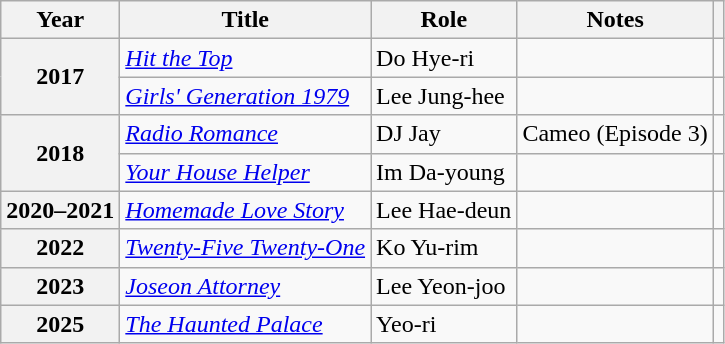<table class="wikitable plainrowheaders sortable">
<tr>
<th scope="col">Year</th>
<th scope="col">Title</th>
<th scope="col">Role</th>
<th scope="col">Notes</th>
<th scope="col" class="unsortable"></th>
</tr>
<tr>
<th scope="row" rowspan="2">2017</th>
<td><em><a href='#'>Hit the Top</a></em></td>
<td>Do Hye-ri</td>
<td></td>
<td style="text-align:center"></td>
</tr>
<tr>
<td><em><a href='#'>Girls' Generation 1979</a></em></td>
<td>Lee Jung-hee</td>
<td></td>
<td style="text-align:center"></td>
</tr>
<tr>
<th scope="row"  rowspan="2">2018</th>
<td><em><a href='#'>Radio Romance</a></em></td>
<td>DJ Jay</td>
<td>Cameo (Episode 3)</td>
<td style="text-align:center"></td>
</tr>
<tr>
<td><em><a href='#'>Your House Helper</a></em></td>
<td>Im Da-young</td>
<td></td>
<td style="text-align:center"></td>
</tr>
<tr>
<th scope="row">2020–2021</th>
<td><em><a href='#'>Homemade Love Story</a></em></td>
<td>Lee Hae-deun</td>
<td></td>
<td style="text-align:center"></td>
</tr>
<tr>
<th scope="row">2022</th>
<td><em><a href='#'>Twenty-Five Twenty-One</a></em></td>
<td>Ko Yu-rim</td>
<td></td>
<td style="text-align:center"></td>
</tr>
<tr>
<th scope="row">2023</th>
<td><em><a href='#'>Joseon Attorney</a></em></td>
<td>Lee Yeon-joo</td>
<td></td>
<td style="text-align:center"></td>
</tr>
<tr>
<th scope="row">2025</th>
<td><em><a href='#'>The Haunted Palace</a></em></td>
<td>Yeo-ri</td>
<td></td>
<td style="text-align:center"></td>
</tr>
</table>
